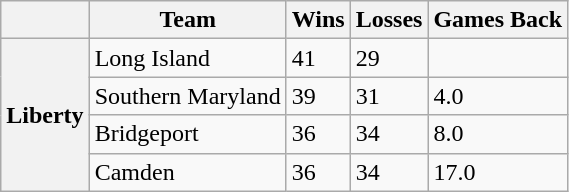<table class="wikitable">
<tr>
<th></th>
<th>Team</th>
<th>Wins</th>
<th>Losses</th>
<th>Games Back</th>
</tr>
<tr>
<th rowspan="4">Liberty</th>
<td>Long Island</td>
<td>41</td>
<td>29</td>
<td> </td>
</tr>
<tr>
<td>Southern Maryland</td>
<td>39</td>
<td>31</td>
<td>4.0</td>
</tr>
<tr>
<td>Bridgeport</td>
<td>36</td>
<td>34</td>
<td>8.0</td>
</tr>
<tr>
<td>Camden</td>
<td>36</td>
<td>34</td>
<td>17.0</td>
</tr>
</table>
